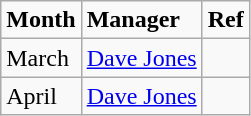<table class="wikitable">
<tr>
<td><strong>Month</strong></td>
<td><strong>Manager</strong></td>
<td><strong>Ref</strong></td>
</tr>
<tr>
<td>March</td>
<td> <a href='#'>Dave Jones</a></td>
<td></td>
</tr>
<tr>
<td>April</td>
<td> <a href='#'>Dave Jones</a></td>
<td></td>
</tr>
</table>
